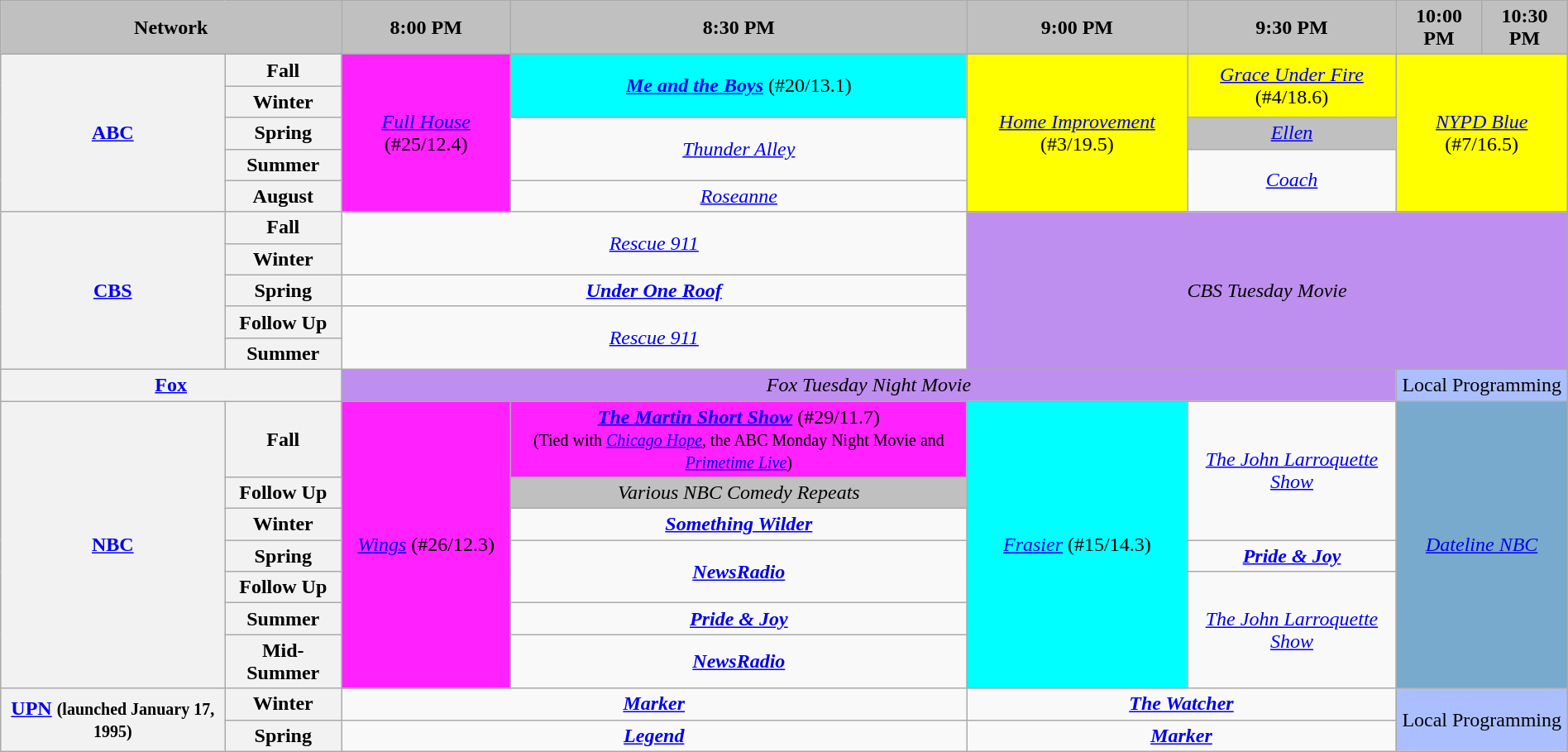<table class="wikitable" style="width:100%;margin-right:0;text-align:center">
<tr>
<th colspan="2" style="background-color:#C0C0C0;text-align:center">Network</th>
<th style="background-color:#C0C0C0;text-align:center">8:00 PM</th>
<th style="background-color:#C0C0C0;text-align:center">8:30 PM</th>
<th style="background-color:#C0C0C0;text-align:center">9:00 PM</th>
<th style="background-color:#C0C0C0;text-align:center">9:30 PM</th>
<th style="background-color:#C0C0C0;text-align:center">10:00 PM</th>
<th style="background-color:#C0C0C0;text-align:center">10:30 PM</th>
</tr>
<tr>
<th rowspan="5"><a href='#'>ABC</a></th>
<th>Fall</th>
<td bgcolor="#FF22FF"  rowspan="5"><em><a href='#'>Full House</a></em> (#25/12.4)</td>
<td bgcolor="#00FFFF" rowspan="2"><strong><em><a href='#'>Me and the Boys</a></em></strong> (#20/13.1)</td>
<td bgcolor="#FFFF00" rowspan="5"><em><a href='#'>Home Improvement</a></em> (#3/19.5)</td>
<td bgcolor="#FFFF00" rowspan="2"><em><a href='#'>Grace Under Fire</a></em> (#4/18.6)</td>
<td bgcolor="#FFFF00" rowspan="5" colspan="2"><em><a href='#'>NYPD Blue</a></em> (#7/16.5)</td>
</tr>
<tr>
<th>Winter</th>
</tr>
<tr>
<th>Spring</th>
<td rowspan="2"><em><a href='#'>Thunder Alley</a></em></td>
<td bgcolor="#C0C0C0"><em><a href='#'>Ellen</a></em> </td>
</tr>
<tr>
<th>Summer</th>
<td rowspan="2"><em><a href='#'>Coach</a></em></td>
</tr>
<tr>
<th>August</th>
<td><em><a href='#'>Roseanne</a></em></td>
</tr>
<tr>
<th rowspan="5"><a href='#'>CBS</a></th>
<th>Fall</th>
<td rowspan="2" colspan="2"><em><a href='#'>Rescue 911</a></em></td>
<td bgcolor="#bf8fef" rowspan="5" colspan="4"><em>CBS Tuesday Movie</em></td>
</tr>
<tr>
<th>Winter</th>
</tr>
<tr>
<th>Spring</th>
<td colspan="2"><strong><em><a href='#'>Under One Roof</a></em></strong></td>
</tr>
<tr>
<th>Follow Up</th>
<td rowspan="2" colspan="2"><em><a href='#'>Rescue 911</a></em></td>
</tr>
<tr>
<th>Summer</th>
</tr>
<tr>
<th colspan="2"><a href='#'>Fox</a></th>
<td bgcolor="#bf8fef" colspan="4"><em>Fox Tuesday Night Movie</em></td>
<td style="background:#abbfff;" colspan="2">Local Programming</td>
</tr>
<tr>
<th rowspan="7"><a href='#'>NBC</a></th>
<th>Fall</th>
<td bgcolor="#FF22FF" rowspan="7"><em><a href='#'>Wings</a></em> (#26/12.3)</td>
<td bgcolor="#FF22FF"><strong><em><a href='#'>The Martin Short Show</a></em></strong> (#29/11.7)<br><small>(Tied with <em><a href='#'>Chicago Hope</a></em>, the ABC Monday Night Movie and <em><a href='#'>Primetime Live</a></em>)</small></td>
<td bgcolor="#00FFFF" rowspan="7"><em><a href='#'>Frasier</a></em> (#15/14.3)</td>
<td rowspan="3"><em><a href='#'>The John Larroquette Show</a></em></td>
<td bgcolor="#77AACC" rowspan="7" colspan="2"><em><a href='#'>Dateline NBC</a></em></td>
</tr>
<tr>
<th>Follow Up</th>
<td bgcolor="#C0C0C0"><em>Various NBC Comedy Repeats</em></td>
</tr>
<tr>
<th>Winter</th>
<td><strong><em><a href='#'>Something Wilder</a></em></strong></td>
</tr>
<tr>
<th>Spring</th>
<td rowspan="2"><strong><em><a href='#'>NewsRadio</a></em></strong></td>
<td><strong><em><a href='#'>Pride & Joy</a></em></strong></td>
</tr>
<tr>
<th>Follow Up</th>
<td rowspan="3"><em><a href='#'>The John Larroquette Show</a></em></td>
</tr>
<tr>
<th>Summer</th>
<td><strong><em><a href='#'>Pride & Joy</a></em></strong></td>
</tr>
<tr>
<th>Mid-Summer</th>
<td><strong><em><a href='#'>NewsRadio</a></em></strong></td>
</tr>
<tr>
<th rowspan="2"><a href='#'>UPN</a> <small>(launched January 17, 1995)</small></th>
<th>Winter</th>
<td colspan="2"><strong><em><a href='#'>Marker</a></em></strong></td>
<td colspan="2"><strong><em><a href='#'>The Watcher</a></em></strong></td>
<td style="background:#abbfff;" rowspan="2" colspan="2">Local Programming</td>
</tr>
<tr>
<th>Spring</th>
<td colspan="2"><strong><em><a href='#'>Legend</a></em></strong></td>
<td colspan="2"><strong><em><a href='#'>Marker</a></em></strong></td>
</tr>
</table>
